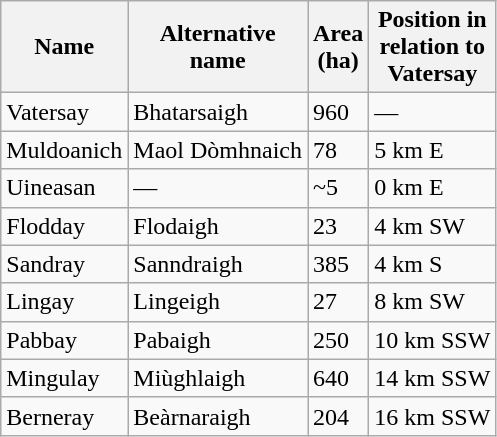<table class="wikitable">
<tr>
<th>Name</th>
<th>Alternative<br>name</th>
<th>Area<br>(ha)</th>
<th>Position in<br>relation to<br>Vatersay</th>
</tr>
<tr>
<td>Vatersay</td>
<td>Bhatarsaigh</td>
<td>960</td>
<td>—</td>
</tr>
<tr>
<td>Muldoanich</td>
<td>Maol Dòmhnaich</td>
<td>78</td>
<td>5 km E</td>
</tr>
<tr>
<td>Uineasan</td>
<td>—</td>
<td>~5</td>
<td>0 km E</td>
</tr>
<tr>
<td>Flodday</td>
<td>Flodaigh</td>
<td>23</td>
<td>4 km SW</td>
</tr>
<tr>
<td>Sandray</td>
<td>Sanndraigh</td>
<td>385</td>
<td>4 km S</td>
</tr>
<tr>
<td>Lingay</td>
<td>Lingeigh</td>
<td>27</td>
<td>8 km SW</td>
</tr>
<tr>
<td>Pabbay</td>
<td>Pabaigh</td>
<td>250</td>
<td>10 km SSW</td>
</tr>
<tr>
<td>Mingulay</td>
<td>Miùghlaigh</td>
<td>640</td>
<td>14 km SSW</td>
</tr>
<tr>
<td>Berneray</td>
<td>Beàrnaraigh</td>
<td>204</td>
<td>16 km SSW</td>
</tr>
</table>
